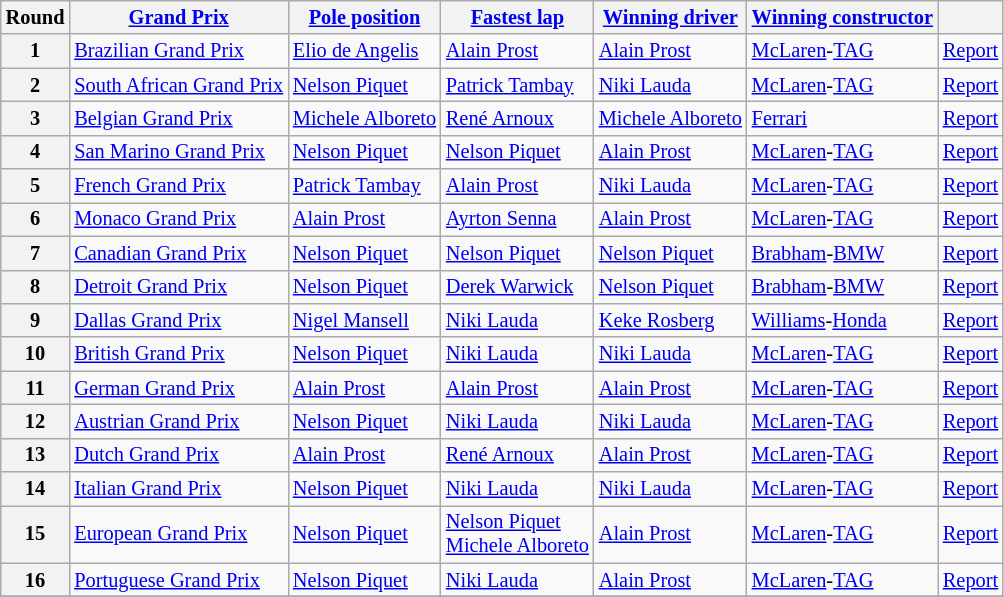<table class="wikitable sortable" style="font-size:85%;">
<tr>
<th>Round</th>
<th><a href='#'>Grand Prix</a></th>
<th><a href='#'>Pole position</a></th>
<th><a href='#'>Fastest lap</a></th>
<th><a href='#'>Winning driver</a></th>
<th><a href='#'>Winning constructor</a></th>
<th></th>
</tr>
<tr>
<th>1</th>
<td> <a href='#'>Brazilian Grand Prix</a></td>
<td> <a href='#'>Elio de Angelis</a></td>
<td> <a href='#'>Alain Prost</a></td>
<td> <a href='#'>Alain Prost</a></td>
<td> <a href='#'>McLaren</a>-<a href='#'>TAG</a></td>
<td><a href='#'>Report</a></td>
</tr>
<tr>
<th>2</th>
<td nowrap> <a href='#'>South African Grand Prix</a></td>
<td nowrap> <a href='#'>Nelson Piquet</a></td>
<td nowrap> <a href='#'>Patrick Tambay</a></td>
<td> <a href='#'>Niki Lauda</a></td>
<td nowrap> <a href='#'>McLaren</a>-<a href='#'>TAG</a></td>
<td><a href='#'>Report</a></td>
</tr>
<tr>
<th>3</th>
<td> <a href='#'>Belgian Grand Prix</a></td>
<td nowrap> <a href='#'>Michele Alboreto</a></td>
<td> <a href='#'>René Arnoux</a></td>
<td nowrap> <a href='#'>Michele Alboreto</a></td>
<td> <a href='#'>Ferrari</a></td>
<td><a href='#'>Report</a></td>
</tr>
<tr>
<th>4</th>
<td> <a href='#'>San Marino Grand Prix</a></td>
<td> <a href='#'>Nelson Piquet</a></td>
<td> <a href='#'>Nelson Piquet</a></td>
<td> <a href='#'>Alain Prost</a></td>
<td> <a href='#'>McLaren</a>-<a href='#'>TAG</a></td>
<td><a href='#'>Report</a></td>
</tr>
<tr>
<th>5</th>
<td> <a href='#'>French Grand Prix</a></td>
<td> <a href='#'>Patrick Tambay</a></td>
<td> <a href='#'>Alain Prost</a></td>
<td> <a href='#'>Niki Lauda</a></td>
<td> <a href='#'>McLaren</a>-<a href='#'>TAG</a></td>
<td><a href='#'>Report</a></td>
</tr>
<tr>
<th>6</th>
<td> <a href='#'>Monaco Grand Prix</a></td>
<td> <a href='#'>Alain Prost</a></td>
<td> <a href='#'>Ayrton Senna</a></td>
<td> <a href='#'>Alain Prost</a></td>
<td> <a href='#'>McLaren</a>-<a href='#'>TAG</a></td>
<td><a href='#'>Report</a></td>
</tr>
<tr>
<th>7</th>
<td> <a href='#'>Canadian Grand Prix</a></td>
<td> <a href='#'>Nelson Piquet</a></td>
<td> <a href='#'>Nelson Piquet</a></td>
<td> <a href='#'>Nelson Piquet</a></td>
<td nowrap> <a href='#'>Brabham</a>-<a href='#'>BMW</a></td>
<td><a href='#'>Report</a></td>
</tr>
<tr>
<th>8</th>
<td> <a href='#'>Detroit Grand Prix</a></td>
<td> <a href='#'>Nelson Piquet</a></td>
<td> <a href='#'>Derek Warwick</a></td>
<td> <a href='#'>Nelson Piquet</a></td>
<td> <a href='#'>Brabham</a>-<a href='#'>BMW</a></td>
<td><a href='#'>Report</a></td>
</tr>
<tr>
<th>9</th>
<td> <a href='#'>Dallas Grand Prix</a></td>
<td> <a href='#'>Nigel Mansell</a></td>
<td> <a href='#'>Niki Lauda</a></td>
<td> <a href='#'>Keke Rosberg</a></td>
<td nowrap> <a href='#'>Williams</a>-<a href='#'>Honda</a></td>
<td><a href='#'>Report</a></td>
</tr>
<tr>
<th>10</th>
<td> <a href='#'>British Grand Prix</a></td>
<td> <a href='#'>Nelson Piquet</a></td>
<td> <a href='#'>Niki Lauda</a></td>
<td> <a href='#'>Niki Lauda</a></td>
<td> <a href='#'>McLaren</a>-<a href='#'>TAG</a></td>
<td><a href='#'>Report</a></td>
</tr>
<tr>
<th>11</th>
<td> <a href='#'>German Grand Prix</a></td>
<td> <a href='#'>Alain Prost</a></td>
<td> <a href='#'>Alain Prost</a></td>
<td> <a href='#'>Alain Prost</a></td>
<td> <a href='#'>McLaren</a>-<a href='#'>TAG</a></td>
<td><a href='#'>Report</a></td>
</tr>
<tr>
<th>12</th>
<td> <a href='#'>Austrian Grand Prix</a></td>
<td> <a href='#'>Nelson Piquet</a></td>
<td> <a href='#'>Niki Lauda</a></td>
<td> <a href='#'>Niki Lauda</a></td>
<td> <a href='#'>McLaren</a>-<a href='#'>TAG</a></td>
<td><a href='#'>Report</a></td>
</tr>
<tr>
<th>13</th>
<td> <a href='#'>Dutch Grand Prix</a></td>
<td> <a href='#'>Alain Prost</a></td>
<td> <a href='#'>René Arnoux</a></td>
<td> <a href='#'>Alain Prost</a></td>
<td> <a href='#'>McLaren</a>-<a href='#'>TAG</a></td>
<td><a href='#'>Report</a></td>
</tr>
<tr>
<th>14</th>
<td> <a href='#'>Italian Grand Prix</a></td>
<td> <a href='#'>Nelson Piquet</a></td>
<td> <a href='#'>Niki Lauda</a></td>
<td> <a href='#'>Niki Lauda</a></td>
<td> <a href='#'>McLaren</a>-<a href='#'>TAG</a></td>
<td><a href='#'>Report</a></td>
</tr>
<tr>
<th>15</th>
<td> <a href='#'>European Grand Prix</a></td>
<td> <a href='#'>Nelson Piquet</a></td>
<td nowrap> <a href='#'>Nelson Piquet</a><br> <a href='#'>Michele Alboreto</a></td>
<td> <a href='#'>Alain Prost</a></td>
<td> <a href='#'>McLaren</a>-<a href='#'>TAG</a></td>
<td><a href='#'>Report</a></td>
</tr>
<tr>
<th>16</th>
<td> <a href='#'>Portuguese Grand Prix</a></td>
<td> <a href='#'>Nelson Piquet</a></td>
<td> <a href='#'>Niki Lauda</a></td>
<td> <a href='#'>Alain Prost</a></td>
<td> <a href='#'>McLaren</a>-<a href='#'>TAG</a></td>
<td><a href='#'>Report</a></td>
</tr>
<tr>
</tr>
</table>
